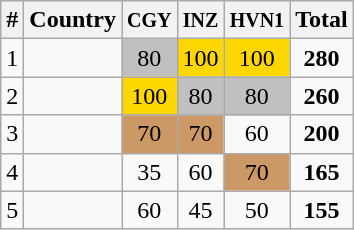<table class="wikitable" style="text-align:center;">
<tr>
<th>#</th>
<th>Country</th>
<th><small>CGY</small></th>
<th><small>INZ</small></th>
<th><small>HVN1</small></th>
<th>Total</th>
</tr>
<tr>
<td>1</td>
<td align=left></td>
<td bgcolor=silver>80</td>
<td bgcolor=gold>100</td>
<td bgcolor=gold>100</td>
<td><strong>280</strong></td>
</tr>
<tr>
<td>2</td>
<td align=left></td>
<td bgcolor=gold>100</td>
<td bgcolor=silver>80</td>
<td bgcolor=silver>80</td>
<td><strong>260</strong></td>
</tr>
<tr>
<td>3</td>
<td align=left></td>
<td bgcolor=cc9966>70</td>
<td bgcolor=cc9966>70</td>
<td>60</td>
<td><strong>200</strong></td>
</tr>
<tr>
<td>4</td>
<td align=left></td>
<td>35</td>
<td>60</td>
<td bgcolor=cc9966>70</td>
<td><strong>165</strong></td>
</tr>
<tr>
<td>5</td>
<td align=left></td>
<td>60</td>
<td>45</td>
<td>50</td>
<td><strong>155</strong></td>
</tr>
</table>
